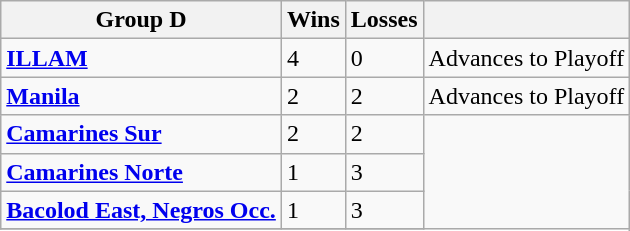<table class="wikitable">
<tr align=center>
<th>Group D</th>
<th>Wins</th>
<th>Losses</th>
<th></th>
</tr>
<tr>
<td><strong><a href='#'>ILLAM</a></strong></td>
<td>4</td>
<td>0</td>
<td>Advances to Playoff</td>
</tr>
<tr>
<td><strong><a href='#'>Manila</a></strong></td>
<td>2</td>
<td>2</td>
<td>Advances to Playoff</td>
</tr>
<tr>
<td><strong><a href='#'>Camarines Sur</a></strong></td>
<td>2</td>
<td>2</td>
</tr>
<tr>
<td><strong><a href='#'>Camarines Norte</a></strong></td>
<td>1</td>
<td>3</td>
</tr>
<tr>
<td><strong><a href='#'>Bacolod East, Negros Occ.</a></strong></td>
<td>1</td>
<td>3</td>
</tr>
<tr>
</tr>
</table>
